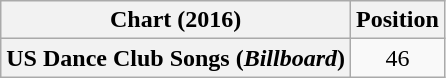<table class="wikitable plainrowheaders" style="text-align:center;">
<tr>
<th scope="col">Chart (2016)</th>
<th scope="col">Position</th>
</tr>
<tr>
<th scope="row">US Dance Club Songs (<em>Billboard</em>)</th>
<td>46</td>
</tr>
</table>
